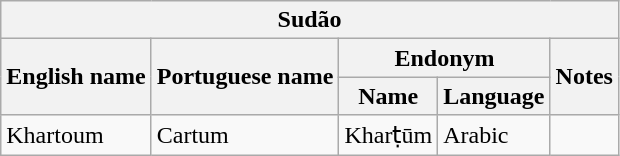<table class="wikitable sortable">
<tr>
<th colspan="5"> Sudão</th>
</tr>
<tr>
<th rowspan="2">English name</th>
<th rowspan="2">Portuguese name</th>
<th colspan="2">Endonym</th>
<th rowspan="2">Notes</th>
</tr>
<tr>
<th>Name</th>
<th>Language</th>
</tr>
<tr>
<td>Khartoum</td>
<td>Cartum</td>
<td>Kharṭūm</td>
<td>Arabic</td>
<td></td>
</tr>
</table>
